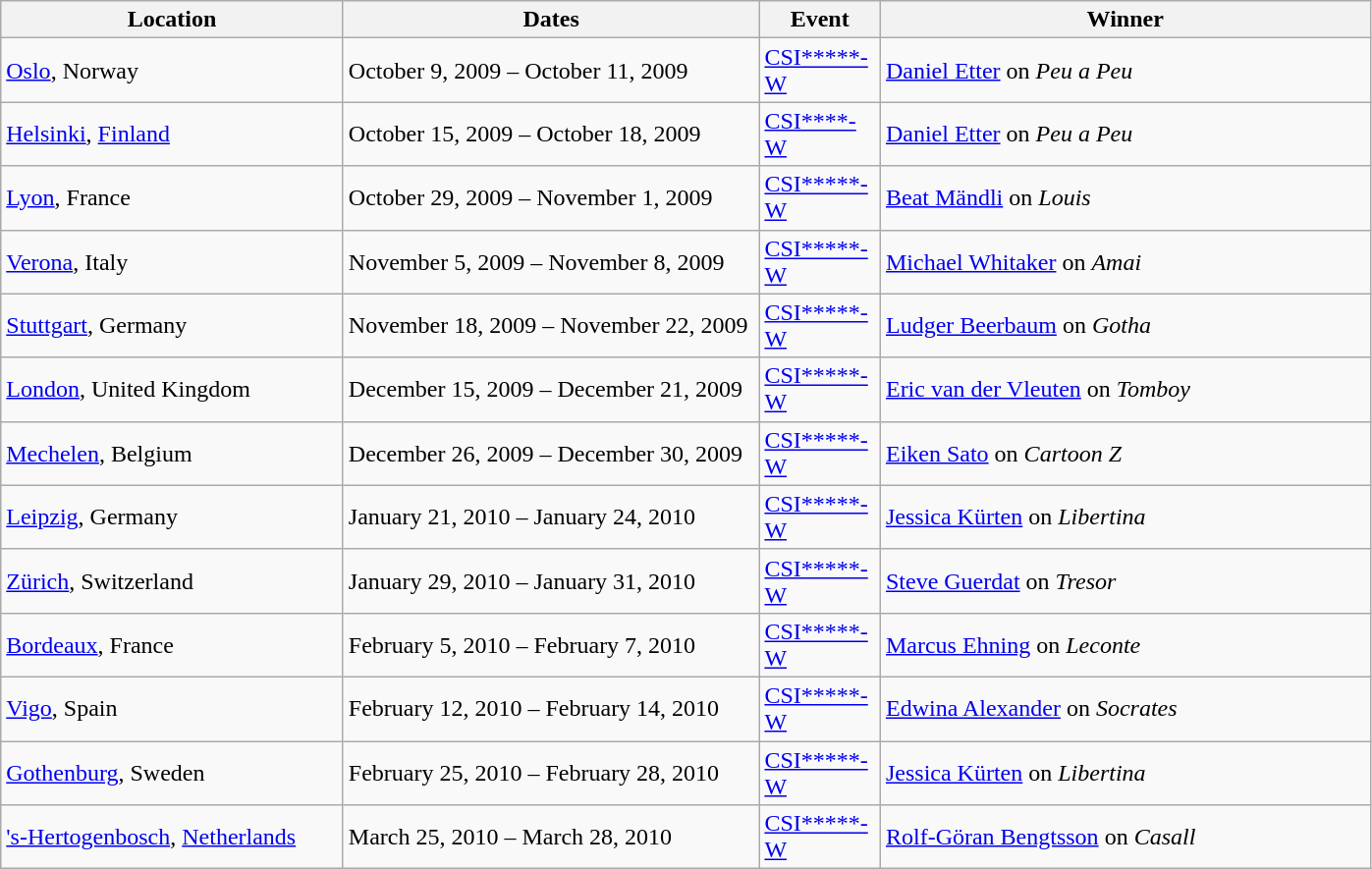<table class="wikitable">
<tr>
<th width=225>Location</th>
<th width=275>Dates</th>
<th width=75>Event</th>
<th width=325>Winner</th>
</tr>
<tr>
<td> <a href='#'>Oslo</a>, Norway</td>
<td>October 9, 2009 – October 11, 2009</td>
<td><a href='#'>CSI*****-W</a></td>
<td> <a href='#'>Daniel Etter</a> on <em>Peu a Peu</em></td>
</tr>
<tr>
<td> <a href='#'>Helsinki</a>, <a href='#'>Finland</a></td>
<td>October 15, 2009 – October 18, 2009</td>
<td><a href='#'>CSI****-W</a></td>
<td> <a href='#'>Daniel Etter</a> on <em>Peu a Peu</em></td>
</tr>
<tr>
<td> <a href='#'>Lyon</a>, France</td>
<td>October 29, 2009 – November 1, 2009</td>
<td><a href='#'>CSI*****-W</a></td>
<td> <a href='#'>Beat Mändli</a> on <em>Louis</em></td>
</tr>
<tr>
<td> <a href='#'>Verona</a>, Italy</td>
<td>November 5, 2009 – November 8, 2009</td>
<td><a href='#'>CSI*****-W</a></td>
<td> <a href='#'>Michael Whitaker</a> on <em>Amai</em></td>
</tr>
<tr>
<td> <a href='#'>Stuttgart</a>, Germany</td>
<td>November 18, 2009 – November 22, 2009</td>
<td><a href='#'>CSI*****-W</a></td>
<td> <a href='#'>Ludger Beerbaum</a> on <em>Gotha</em></td>
</tr>
<tr>
<td> <a href='#'>London</a>, United Kingdom</td>
<td>December 15, 2009 – December 21, 2009</td>
<td><a href='#'>CSI*****-W</a></td>
<td> <a href='#'>Eric van der Vleuten</a> on <em>Tomboy</em></td>
</tr>
<tr>
<td> <a href='#'>Mechelen</a>, Belgium</td>
<td>December 26, 2009 – December 30, 2009</td>
<td><a href='#'>CSI*****-W</a></td>
<td> <a href='#'>Eiken Sato</a>  on <em>Cartoon Z</em></td>
</tr>
<tr>
<td> <a href='#'>Leipzig</a>, Germany</td>
<td>January 21, 2010 – January 24, 2010</td>
<td><a href='#'>CSI*****-W</a></td>
<td> <a href='#'>Jessica Kürten</a> on <em>Libertina</em></td>
</tr>
<tr>
<td> <a href='#'>Zürich</a>, Switzerland</td>
<td>January 29, 2010 – January 31, 2010</td>
<td><a href='#'>CSI*****-W</a></td>
<td> <a href='#'>Steve Guerdat</a> on <em>Tresor</em></td>
</tr>
<tr>
<td> <a href='#'>Bordeaux</a>, France</td>
<td>February 5, 2010 – February 7, 2010</td>
<td><a href='#'>CSI*****-W</a></td>
<td> <a href='#'>Marcus Ehning</a> on <em>Leconte</em></td>
</tr>
<tr>
<td> <a href='#'>Vigo</a>, Spain</td>
<td>February 12, 2010 – February 14, 2010</td>
<td><a href='#'>CSI*****-W</a></td>
<td> <a href='#'>Edwina Alexander</a> on <em>Socrates</em></td>
</tr>
<tr>
<td> <a href='#'>Gothenburg</a>, Sweden</td>
<td>February 25, 2010 – February 28, 2010</td>
<td><a href='#'>CSI*****-W</a></td>
<td> <a href='#'>Jessica Kürten</a> on <em>Libertina</em></td>
</tr>
<tr>
<td> <a href='#'>'s-Hertogenbosch</a>, <a href='#'>Netherlands</a></td>
<td>March 25, 2010 – March 28, 2010</td>
<td><a href='#'>CSI*****-W</a></td>
<td> <a href='#'>Rolf-Göran Bengtsson</a> on <em>Casall</em></td>
</tr>
</table>
